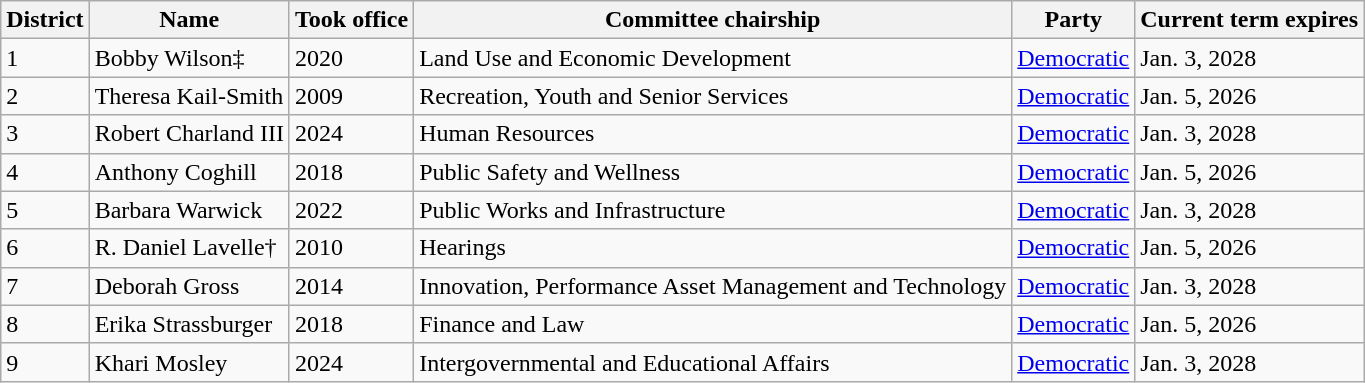<table class="wikitable">
<tr ">
<th>District</th>
<th>Name</th>
<th>Took office</th>
<th>Committee chairship</th>
<th>Party</th>
<th>Current term expires</th>
</tr>
<tr>
<td>1</td>
<td>Bobby Wilson‡</td>
<td>2020</td>
<td>Land Use and Economic Development</td>
<td><a href='#'>Democratic</a></td>
<td>Jan. 3, 2028</td>
</tr>
<tr>
<td>2</td>
<td>Theresa Kail-Smith</td>
<td>2009</td>
<td>Recreation, Youth and Senior Services</td>
<td><a href='#'>Democratic</a></td>
<td>Jan. 5, 2026</td>
</tr>
<tr>
<td>3</td>
<td>Robert Charland III</td>
<td>2024</td>
<td>Human Resources</td>
<td><a href='#'>Democratic</a></td>
<td>Jan. 3, 2028</td>
</tr>
<tr>
<td>4</td>
<td>Anthony Coghill</td>
<td>2018</td>
<td>Public Safety and Wellness</td>
<td><a href='#'>Democratic</a></td>
<td>Jan. 5, 2026</td>
</tr>
<tr>
<td>5</td>
<td>Barbara Warwick</td>
<td>2022</td>
<td>Public Works and Infrastructure</td>
<td><a href='#'>Democratic</a></td>
<td>Jan. 3, 2028</td>
</tr>
<tr>
<td>6</td>
<td>R. Daniel Lavelle†</td>
<td>2010</td>
<td>Hearings</td>
<td><a href='#'>Democratic</a></td>
<td>Jan. 5, 2026</td>
</tr>
<tr>
<td>7</td>
<td>Deborah Gross</td>
<td>2014</td>
<td>Innovation, Performance Asset Management and Technology</td>
<td><a href='#'>Democratic</a></td>
<td>Jan. 3, 2028</td>
</tr>
<tr>
<td>8</td>
<td>Erika Strassburger</td>
<td>2018</td>
<td>Finance and Law</td>
<td><a href='#'>Democratic</a></td>
<td>Jan. 5, 2026</td>
</tr>
<tr>
<td>9</td>
<td>Khari Mosley</td>
<td>2024</td>
<td>Intergovernmental and Educational Affairs</td>
<td><a href='#'>Democratic</a></td>
<td>Jan. 3, 2028</td>
</tr>
</table>
